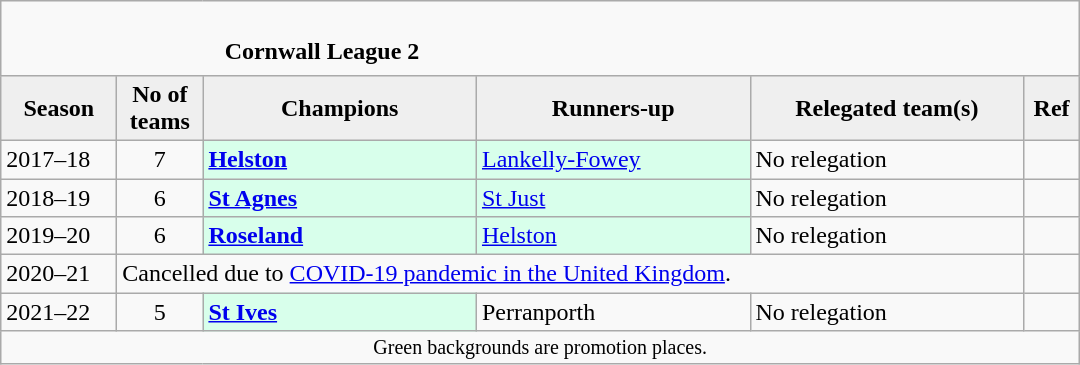<table class="wikitable sortable" style="text-align: left;">
<tr>
<td colspan="6" cellpadding="0" cellspacing="0"><br><table border="0" style="width:100%;" cellpadding="0" cellspacing="0">
<tr>
<td style="width:20%; border:0;"></td>
<td style="border:0;"><strong>Cornwall League 2</strong></td>
<td style="width:20%; border:0;"></td>
</tr>
</table>
</td>
</tr>
<tr>
<th style="background:#efefef; width:70px;">Season</th>
<th style="background:#efefef; width:50px;">No of teams</th>
<th style="background:#efefef; width:175px;">Champions</th>
<th style="background:#efefef; width:175px;">Runners-up</th>
<th style="background:#efefef; width:175px;">Relegated team(s)</th>
<th style="background:#efefef; width:30px;">Ref</th>
</tr>
<tr align=left>
<td>2017–18</td>
<td style="text-align: center;">7</td>
<td style="background:#d8ffeb;"><strong><a href='#'>Helston</a></strong></td>
<td style="background:#d8ffeb;"><a href='#'>Lankelly-Fowey</a></td>
<td>No relegation</td>
<td></td>
</tr>
<tr>
<td>2018–19</td>
<td style="text-align: center;">6</td>
<td style="background:#d8ffeb;"><strong><a href='#'>St Agnes</a></strong></td>
<td style="background:#d8ffeb;"><a href='#'>St Just</a></td>
<td>No relegation</td>
<td></td>
</tr>
<tr>
<td>2019–20</td>
<td style="text-align: center;">6</td>
<td style="background:#d8ffeb;"><strong><a href='#'>Roseland</a></strong></td>
<td style="background:#d8ffeb;"><a href='#'>Helston</a></td>
<td>No relegation</td>
<td></td>
</tr>
<tr>
<td>2020–21</td>
<td colspan=4>Cancelled due to <a href='#'>COVID-19 pandemic in the United Kingdom</a>.</td>
<td></td>
</tr>
<tr>
<td>2021–22</td>
<td style="text-align: center;">5</td>
<td style="background:#d8ffeb;"><strong><a href='#'>St Ives</a></strong></td>
<td>Perranporth</td>
<td>No relegation</td>
<td></td>
</tr>
<tr>
<td colspan="15"  style="border:0; font-size:smaller; text-align:center;">Green backgrounds are promotion places.</td>
</tr>
</table>
